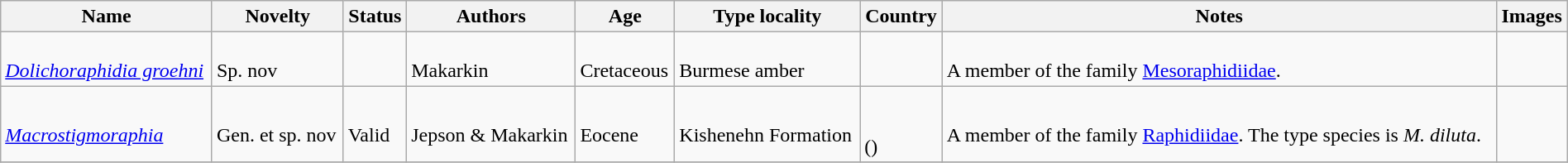<table class="wikitable sortable" align="center" width="100%">
<tr>
<th>Name</th>
<th>Novelty</th>
<th>Status</th>
<th>Authors</th>
<th>Age</th>
<th>Type locality</th>
<th>Country</th>
<th>Notes</th>
<th>Images</th>
</tr>
<tr>
<td><br><em><a href='#'>Dolichoraphidia groehni</a></em></td>
<td><br>Sp. nov</td>
<td></td>
<td><br>Makarkin</td>
<td><br>Cretaceous</td>
<td><br>Burmese amber</td>
<td><br></td>
<td><br>A member of the family <a href='#'>Mesoraphidiidae</a>.</td>
<td></td>
</tr>
<tr>
<td><br><em><a href='#'>Macrostigmoraphia</a></em></td>
<td><br>Gen. et sp. nov</td>
<td><br>Valid</td>
<td><br>Jepson & Makarkin</td>
<td><br>Eocene</td>
<td><br>Kishenehn Formation</td>
<td><br><br>()</td>
<td><br>A member of the family <a href='#'>Raphidiidae</a>. The type species is <em>M. diluta</em>.</td>
<td></td>
</tr>
<tr>
</tr>
</table>
